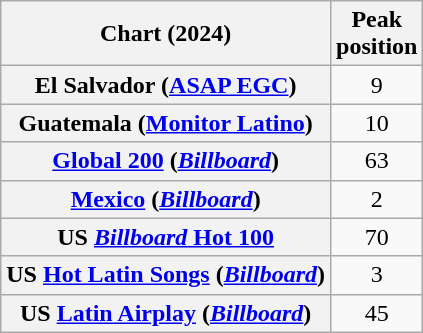<table class="wikitable sortable plainrowheaders" style="text-align:center">
<tr>
<th scope="col">Chart (2024)</th>
<th scope="col">Peak<br>position</th>
</tr>
<tr>
<th scope="row">El Salvador (<a href='#'>ASAP EGC</a>)</th>
<td>9</td>
</tr>
<tr>
<th scope="row">Guatemala (<a href='#'>Monitor Latino</a>)</th>
<td>10</td>
</tr>
<tr>
<th scope="row"><a href='#'>Global 200</a> (<em><a href='#'>Billboard</a></em>)</th>
<td>63</td>
</tr>
<tr>
<th scope="row"><a href='#'>Mexico</a> (<em><a href='#'>Billboard</a></em>)</th>
<td>2</td>
</tr>
<tr>
<th scope="row">US <a href='#'><em>Billboard</em> Hot 100</a></th>
<td>70</td>
</tr>
<tr>
<th scope="row">US <a href='#'>Hot Latin Songs</a> (<em><a href='#'>Billboard</a></em>)</th>
<td>3</td>
</tr>
<tr>
<th scope="row">US <a href='#'>Latin Airplay</a> (<em><a href='#'>Billboard</a></em>)</th>
<td>45</td>
</tr>
</table>
